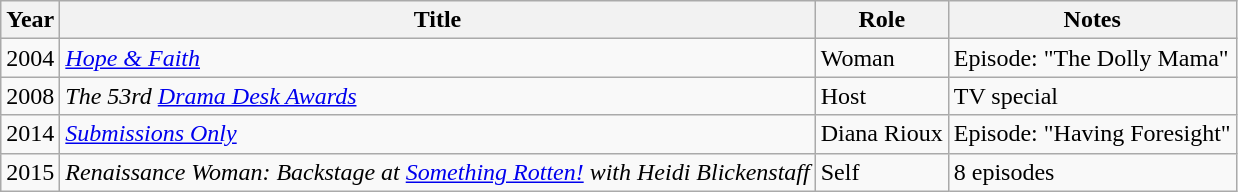<table class="wikitable">
<tr>
<th>Year</th>
<th>Title</th>
<th>Role</th>
<th>Notes</th>
</tr>
<tr>
<td>2004</td>
<td><em><a href='#'>Hope & Faith</a></em></td>
<td>Woman</td>
<td>Episode: "The Dolly Mama"</td>
</tr>
<tr>
<td>2008</td>
<td><em>The 53rd <a href='#'>Drama Desk Awards</a></em></td>
<td>Host</td>
<td>TV special</td>
</tr>
<tr>
<td>2014</td>
<td><em><a href='#'>Submissions Only</a></em></td>
<td>Diana Rioux</td>
<td>Episode: "Having Foresight"</td>
</tr>
<tr>
<td>2015</td>
<td><em>Renaissance Woman: Backstage at <a href='#'>Something Rotten!</a> with Heidi Blickenstaff</em></td>
<td>Self</td>
<td>8 episodes</td>
</tr>
</table>
